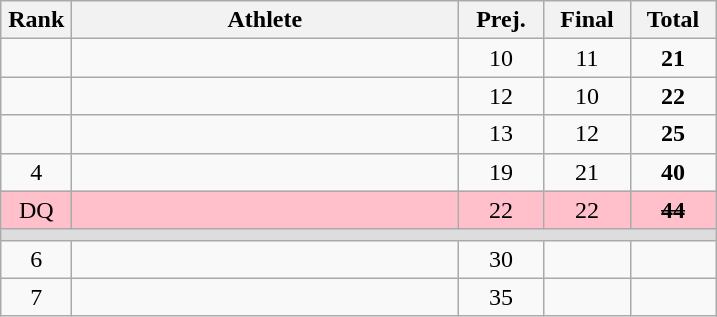<table class=wikitable style="text-align:center">
<tr>
<th width=40>Rank</th>
<th width=250>Athlete</th>
<th width=50>Prej.</th>
<th width=50>Final</th>
<th width=50>Total</th>
</tr>
<tr>
<td></td>
<td align=left></td>
<td>10</td>
<td>11</td>
<td><strong>21</strong></td>
</tr>
<tr>
<td></td>
<td align=left></td>
<td>12</td>
<td>10</td>
<td><strong>22</strong></td>
</tr>
<tr>
<td></td>
<td align=left></td>
<td>13</td>
<td>12</td>
<td><strong>25</strong></td>
</tr>
<tr>
<td>4</td>
<td align=left></td>
<td>19</td>
<td>21</td>
<td><strong>40</strong></td>
</tr>
<tr bgcolor=pink>
<td>DQ</td>
<td align=left></td>
<td>22</td>
<td>22</td>
<td><s><strong>44</strong></s></td>
</tr>
<tr bgcolor=#DDDDDD>
<td colspan=5></td>
</tr>
<tr>
<td>6</td>
<td align=left></td>
<td>30</td>
<td></td>
<td></td>
</tr>
<tr>
<td>7</td>
<td align=left></td>
<td>35</td>
<td></td>
<td></td>
</tr>
</table>
